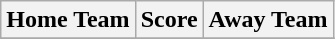<table class="wikitable" style="text-align: center">
<tr>
<th>Home Team</th>
<th>Score</th>
<th>Away Team</th>
</tr>
<tr>
</tr>
</table>
